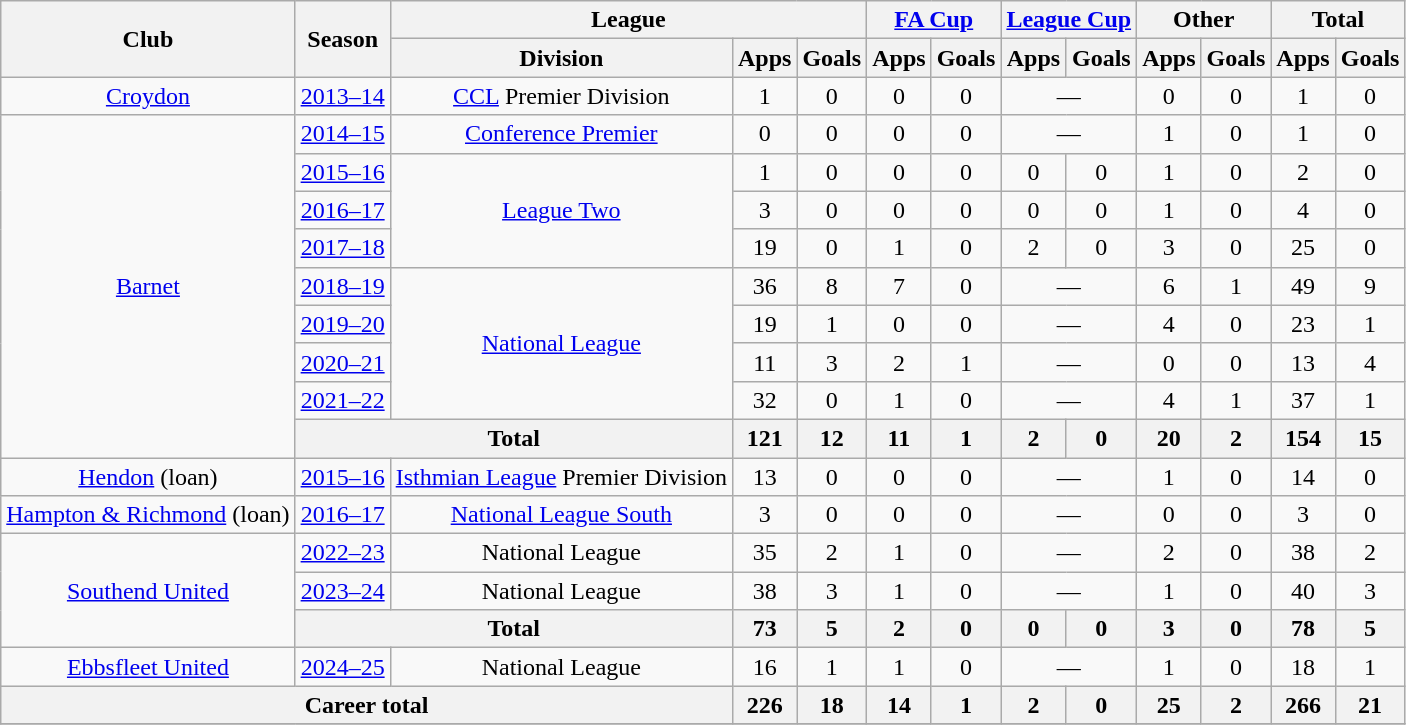<table class="wikitable" style="text-align:center">
<tr>
<th rowspan=2>Club</th>
<th rowspan=2>Season</th>
<th colspan=3>League</th>
<th colspan=2><a href='#'>FA Cup</a></th>
<th colspan=2><a href='#'>League Cup</a></th>
<th colspan=2>Other</th>
<th colspan=2>Total</th>
</tr>
<tr>
<th>Division</th>
<th>Apps</th>
<th>Goals</th>
<th>Apps</th>
<th>Goals</th>
<th>Apps</th>
<th>Goals</th>
<th>Apps</th>
<th>Goals</th>
<th>Apps</th>
<th>Goals</th>
</tr>
<tr>
<td><a href='#'>Croydon</a></td>
<td><a href='#'>2013–14</a></td>
<td><a href='#'>CCL</a> Premier Division</td>
<td>1</td>
<td>0</td>
<td>0</td>
<td>0</td>
<td colspan="2">—</td>
<td>0</td>
<td>0</td>
<td>1</td>
<td>0</td>
</tr>
<tr>
<td rowspan="9"><a href='#'>Barnet</a></td>
<td><a href='#'>2014–15</a></td>
<td><a href='#'>Conference Premier</a></td>
<td>0</td>
<td>0</td>
<td>0</td>
<td>0</td>
<td colspan="2">—</td>
<td>1</td>
<td>0</td>
<td>1</td>
<td>0</td>
</tr>
<tr>
<td><a href='#'>2015–16</a></td>
<td rowspan="3"><a href='#'>League Two</a></td>
<td>1</td>
<td>0</td>
<td>0</td>
<td>0</td>
<td>0</td>
<td>0</td>
<td>1</td>
<td>0</td>
<td>2</td>
<td>0</td>
</tr>
<tr>
<td><a href='#'>2016–17</a></td>
<td>3</td>
<td>0</td>
<td>0</td>
<td>0</td>
<td>0</td>
<td>0</td>
<td>1</td>
<td>0</td>
<td>4</td>
<td>0</td>
</tr>
<tr>
<td><a href='#'>2017–18</a></td>
<td>19</td>
<td>0</td>
<td>1</td>
<td>0</td>
<td>2</td>
<td>0</td>
<td>3</td>
<td>0</td>
<td>25</td>
<td>0</td>
</tr>
<tr>
<td><a href='#'>2018–19</a></td>
<td rowspan="4"><a href='#'>National League</a></td>
<td>36</td>
<td>8</td>
<td>7</td>
<td>0</td>
<td colspan="2">—</td>
<td>6</td>
<td>1</td>
<td>49</td>
<td>9</td>
</tr>
<tr>
<td><a href='#'>2019–20</a></td>
<td>19</td>
<td>1</td>
<td>0</td>
<td>0</td>
<td colspan="2">—</td>
<td>4</td>
<td>0</td>
<td>23</td>
<td>1</td>
</tr>
<tr>
<td><a href='#'>2020–21</a></td>
<td>11</td>
<td>3</td>
<td>2</td>
<td>1</td>
<td colspan="2">—</td>
<td>0</td>
<td>0</td>
<td>13</td>
<td>4</td>
</tr>
<tr>
<td><a href='#'>2021–22</a></td>
<td>32</td>
<td>0</td>
<td>1</td>
<td>0</td>
<td colspan="2">—</td>
<td>4</td>
<td>1</td>
<td>37</td>
<td>1</td>
</tr>
<tr>
<th colspan="2">Total</th>
<th>121</th>
<th>12</th>
<th>11</th>
<th>1</th>
<th>2</th>
<th>0</th>
<th>20</th>
<th>2</th>
<th>154</th>
<th>15</th>
</tr>
<tr>
<td><a href='#'>Hendon</a> (loan)</td>
<td><a href='#'>2015–16</a></td>
<td><a href='#'>Isthmian League</a> Premier Division</td>
<td>13</td>
<td>0</td>
<td>0</td>
<td>0</td>
<td colspan="2">—</td>
<td>1</td>
<td>0</td>
<td>14</td>
<td>0</td>
</tr>
<tr>
<td><a href='#'>Hampton & Richmond</a> (loan)</td>
<td><a href='#'>2016–17</a></td>
<td><a href='#'>National League South</a></td>
<td>3</td>
<td>0</td>
<td>0</td>
<td>0</td>
<td colspan="2">—</td>
<td>0</td>
<td>0</td>
<td>3</td>
<td>0</td>
</tr>
<tr>
<td rowspan="3"><a href='#'>Southend United</a></td>
<td><a href='#'>2022–23</a></td>
<td>National League</td>
<td>35</td>
<td>2</td>
<td>1</td>
<td>0</td>
<td colspan="2">—</td>
<td>2</td>
<td>0</td>
<td>38</td>
<td>2</td>
</tr>
<tr>
<td><a href='#'>2023–24</a></td>
<td>National League</td>
<td>38</td>
<td>3</td>
<td>1</td>
<td>0</td>
<td colspan="2">—</td>
<td>1</td>
<td>0</td>
<td>40</td>
<td>3</td>
</tr>
<tr>
<th colspan="2">Total</th>
<th>73</th>
<th>5</th>
<th>2</th>
<th>0</th>
<th>0</th>
<th>0</th>
<th>3</th>
<th>0</th>
<th>78</th>
<th>5</th>
</tr>
<tr>
<td rowspan="1"><a href='#'>Ebbsfleet United</a></td>
<td><a href='#'>2024–25</a></td>
<td>National League</td>
<td>16</td>
<td>1</td>
<td>1</td>
<td>0</td>
<td colspan="2">—</td>
<td>1</td>
<td>0</td>
<td>18</td>
<td>1</td>
</tr>
<tr>
<th colspan="3">Career total</th>
<th>226</th>
<th>18</th>
<th>14</th>
<th>1</th>
<th>2</th>
<th>0</th>
<th>25</th>
<th>2</th>
<th>266</th>
<th>21</th>
</tr>
<tr>
</tr>
</table>
